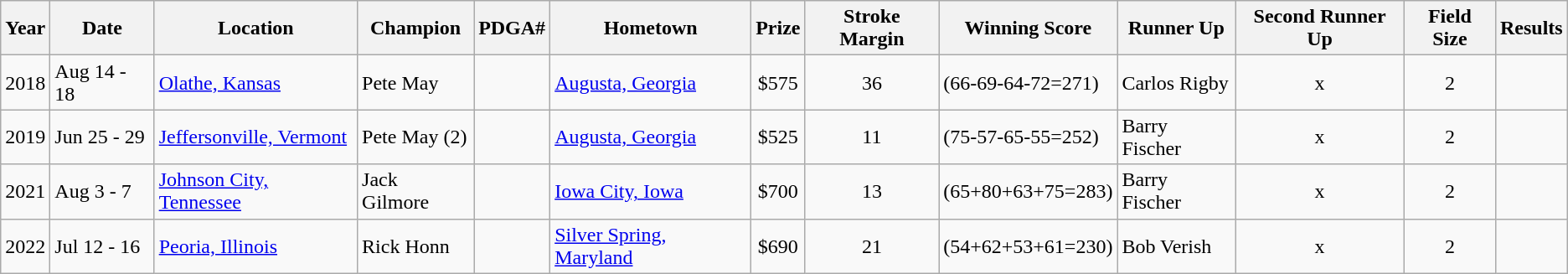<table class="wikitable">
<tr>
<th>Year</th>
<th>Date</th>
<th>Location</th>
<th>Champion</th>
<th>PDGA#</th>
<th>Hometown</th>
<th>Prize</th>
<th>Stroke Margin</th>
<th>Winning Score</th>
<th>Runner Up</th>
<th>Second Runner Up</th>
<th>Field Size</th>
<th>Results</th>
</tr>
<tr>
<td>2018</td>
<td>Aug 14 - 18</td>
<td><a href='#'>Olathe, Kansas</a></td>
<td>Pete May</td>
<td></td>
<td><a href='#'>Augusta, Georgia</a></td>
<td align="center">$575</td>
<td align="center">36</td>
<td>(66-69-64-72=271)</td>
<td>Carlos Rigby</td>
<td align="center">x</td>
<td align="center">2</td>
<td></td>
</tr>
<tr>
<td>2019</td>
<td>Jun 25 - 29</td>
<td><a href='#'>Jeffersonville, Vermont</a></td>
<td>Pete May (2)</td>
<td></td>
<td><a href='#'>Augusta, Georgia</a></td>
<td align="center">$525</td>
<td align="center">11</td>
<td>(75-57-65-55=252)</td>
<td>Barry Fischer</td>
<td align="center">x</td>
<td align="center">2</td>
<td></td>
</tr>
<tr>
<td>2021</td>
<td>Aug 3 - 7</td>
<td><a href='#'>Johnson City, Tennessee</a></td>
<td>Jack Gilmore</td>
<td></td>
<td><a href='#'>Iowa City, Iowa</a></td>
<td align="center">$700</td>
<td align="center">13</td>
<td>(65+80+63+75=283)</td>
<td>Barry Fischer</td>
<td align="center">x</td>
<td align="center">2</td>
<td></td>
</tr>
<tr>
<td>2022</td>
<td>Jul 12 - 16</td>
<td><a href='#'>Peoria, Illinois</a></td>
<td>Rick Honn</td>
<td></td>
<td><a href='#'>Silver Spring, Maryland</a></td>
<td align="center">$690</td>
<td align="center">21</td>
<td>(54+62+53+61=230)</td>
<td>Bob Verish</td>
<td align="center">x</td>
<td align="center">2</td>
<td></td>
</tr>
</table>
